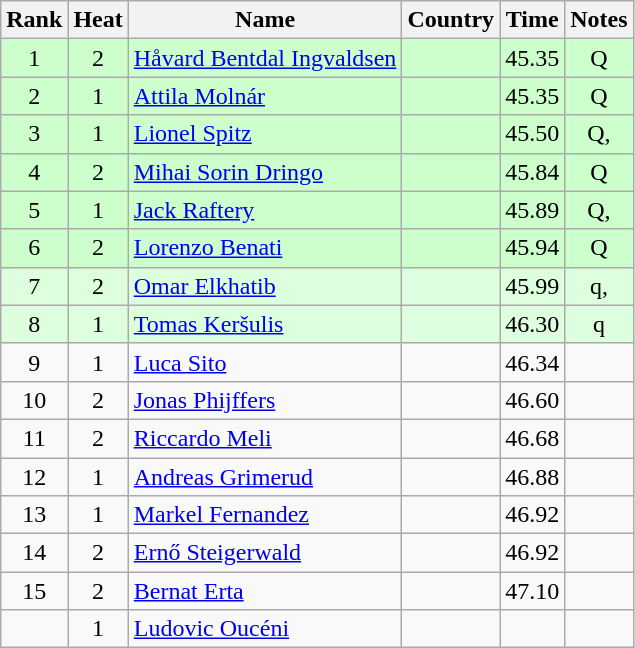<table class="wikitable sortable" style="text-align:center">
<tr>
<th>Rank</th>
<th>Heat</th>
<th>Name</th>
<th>Country</th>
<th>Time</th>
<th>Notes</th>
</tr>
<tr bgcolor=ccffcc>
<td>1</td>
<td>2</td>
<td align=left><a href='#'>Håvard Bentdal Ingvaldsen</a></td>
<td align=left></td>
<td>45.35</td>
<td>Q</td>
</tr>
<tr bgcolor=ccffcc>
<td>2</td>
<td>1</td>
<td align=left><a href='#'>Attila Molnár</a></td>
<td align=left></td>
<td>45.35</td>
<td>Q</td>
</tr>
<tr bgcolor=ccffcc>
<td>3</td>
<td>1</td>
<td align=left><a href='#'>Lionel Spitz</a></td>
<td align=left></td>
<td>45.50</td>
<td>Q, </td>
</tr>
<tr bgcolor=ccffcc>
<td>4</td>
<td>2</td>
<td align=left><a href='#'>Mihai Sorin Dringo</a></td>
<td align=left></td>
<td>45.84</td>
<td>Q</td>
</tr>
<tr bgcolor=ccffcc>
<td>5</td>
<td>1</td>
<td align=left><a href='#'>Jack Raftery</a></td>
<td align=left></td>
<td>45.89</td>
<td>Q, </td>
</tr>
<tr bgcolor=ccffcc>
<td>6</td>
<td>2</td>
<td align=left><a href='#'>Lorenzo Benati</a></td>
<td align=left></td>
<td>45.94</td>
<td>Q</td>
</tr>
<tr bgcolor=ddffdd>
<td>7</td>
<td>2</td>
<td align=left><a href='#'>Omar Elkhatib</a></td>
<td align=left></td>
<td>45.99</td>
<td>q, </td>
</tr>
<tr bgcolor=ddffdd>
<td>8</td>
<td>1</td>
<td align=left><a href='#'>Tomas Keršulis</a></td>
<td align=left></td>
<td>46.30</td>
<td>q</td>
</tr>
<tr>
<td>9</td>
<td>1</td>
<td align=left><a href='#'>Luca Sito</a></td>
<td align=left></td>
<td>46.34</td>
<td></td>
</tr>
<tr>
<td>10</td>
<td>2</td>
<td align=left><a href='#'>Jonas Phijffers</a></td>
<td align=left></td>
<td>46.60</td>
<td></td>
</tr>
<tr>
<td>11</td>
<td>2</td>
<td align=left><a href='#'>Riccardo Meli</a></td>
<td align=left></td>
<td>46.68</td>
<td></td>
</tr>
<tr>
<td>12</td>
<td>1</td>
<td align=left><a href='#'>Andreas Grimerud</a></td>
<td align=left></td>
<td>46.88</td>
<td></td>
</tr>
<tr>
<td>13</td>
<td>1</td>
<td align=left><a href='#'>Markel Fernandez</a></td>
<td align=left></td>
<td>46.92</td>
<td></td>
</tr>
<tr>
<td>14</td>
<td>2</td>
<td align=left><a href='#'>Ernő Steigerwald</a></td>
<td align=left></td>
<td>46.92</td>
<td></td>
</tr>
<tr>
<td>15</td>
<td>2</td>
<td align=left><a href='#'>Bernat Erta</a></td>
<td align=left></td>
<td>47.10</td>
<td></td>
</tr>
<tr>
<td></td>
<td>1</td>
<td align=left><a href='#'>Ludovic Oucéni</a></td>
<td align=left></td>
<td></td>
<td></td>
</tr>
</table>
